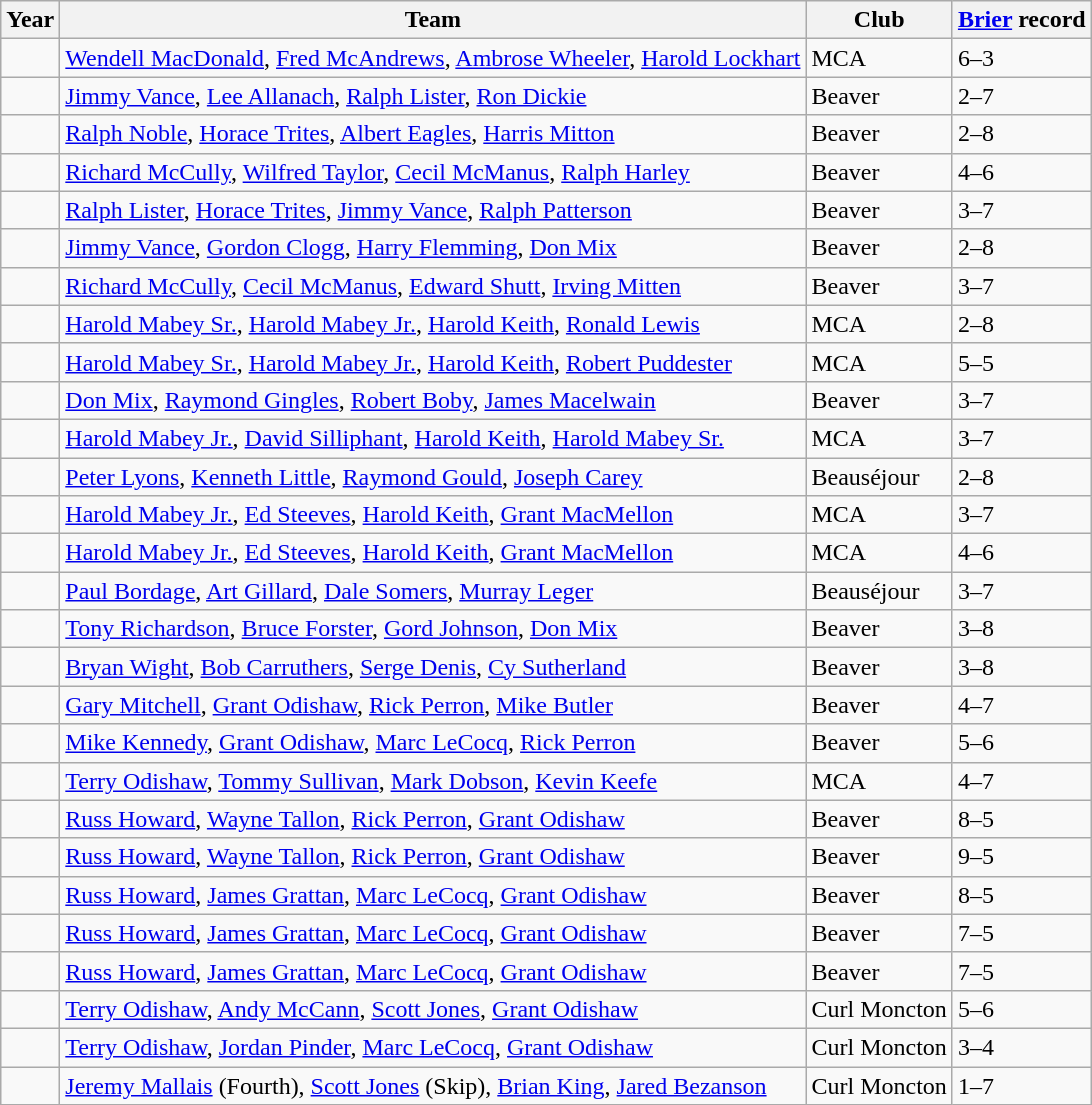<table class="wikitable">
<tr>
<th>Year</th>
<th>Team</th>
<th>Club</th>
<th><a href='#'>Brier</a> record</th>
</tr>
<tr>
<td></td>
<td><a href='#'>Wendell MacDonald</a>, <a href='#'>Fred McAndrews</a>, <a href='#'>Ambrose Wheeler</a>, <a href='#'>Harold Lockhart</a></td>
<td>MCA</td>
<td>6–3 </td>
</tr>
<tr>
<td></td>
<td><a href='#'>Jimmy Vance</a>, <a href='#'>Lee Allanach</a>, <a href='#'>Ralph Lister</a>, <a href='#'>Ron Dickie</a></td>
<td>Beaver</td>
<td>2–7</td>
</tr>
<tr>
<td></td>
<td><a href='#'>Ralph Noble</a>, <a href='#'>Horace Trites</a>, <a href='#'>Albert Eagles</a>, <a href='#'>Harris Mitton</a></td>
<td>Beaver</td>
<td>2–8</td>
</tr>
<tr>
<td></td>
<td><a href='#'>Richard McCully</a>, <a href='#'>Wilfred Taylor</a>, <a href='#'>Cecil McManus</a>, <a href='#'>Ralph Harley</a></td>
<td>Beaver</td>
<td>4–6</td>
</tr>
<tr>
<td></td>
<td><a href='#'>Ralph Lister</a>, <a href='#'>Horace Trites</a>, <a href='#'>Jimmy Vance</a>, <a href='#'>Ralph Patterson</a></td>
<td>Beaver</td>
<td>3–7</td>
</tr>
<tr>
<td></td>
<td><a href='#'>Jimmy Vance</a>, <a href='#'>Gordon Clogg</a>, <a href='#'>Harry Flemming</a>, <a href='#'>Don Mix</a></td>
<td>Beaver</td>
<td>2–8</td>
</tr>
<tr>
<td></td>
<td><a href='#'>Richard McCully</a>, <a href='#'>Cecil McManus</a>, <a href='#'>Edward Shutt</a>, <a href='#'>Irving Mitten</a></td>
<td>Beaver</td>
<td>3–7</td>
</tr>
<tr>
<td></td>
<td><a href='#'>Harold Mabey Sr.</a>, <a href='#'>Harold Mabey Jr.</a>, <a href='#'>Harold Keith</a>, <a href='#'>Ronald Lewis</a></td>
<td>MCA</td>
<td>2–8</td>
</tr>
<tr>
<td></td>
<td><a href='#'>Harold Mabey Sr.</a>, <a href='#'>Harold Mabey Jr.</a>, <a href='#'>Harold Keith</a>, <a href='#'>Robert Puddester</a></td>
<td>MCA</td>
<td>5–5</td>
</tr>
<tr>
<td></td>
<td><a href='#'>Don Mix</a>, <a href='#'>Raymond Gingles</a>, <a href='#'>Robert Boby</a>, <a href='#'>James Macelwain</a></td>
<td>Beaver</td>
<td>3–7</td>
</tr>
<tr>
<td></td>
<td><a href='#'>Harold Mabey Jr.</a>, <a href='#'>David Silliphant</a>, <a href='#'>Harold Keith</a>, <a href='#'>Harold Mabey Sr.</a></td>
<td>MCA</td>
<td>3–7</td>
</tr>
<tr>
<td></td>
<td><a href='#'>Peter Lyons</a>, <a href='#'>Kenneth Little</a>, <a href='#'>Raymond Gould</a>, <a href='#'>Joseph Carey</a></td>
<td>Beauséjour</td>
<td>2–8</td>
</tr>
<tr>
<td></td>
<td><a href='#'>Harold Mabey Jr.</a>, <a href='#'>Ed Steeves</a>, <a href='#'>Harold Keith</a>, <a href='#'>Grant MacMellon</a></td>
<td>MCA</td>
<td>3–7</td>
</tr>
<tr>
<td></td>
<td><a href='#'>Harold Mabey Jr.</a>, <a href='#'>Ed Steeves</a>, <a href='#'>Harold Keith</a>, <a href='#'>Grant MacMellon</a></td>
<td>MCA</td>
<td>4–6</td>
</tr>
<tr>
<td></td>
<td><a href='#'>Paul Bordage</a>, <a href='#'>Art Gillard</a>, <a href='#'>Dale Somers</a>, <a href='#'>Murray Leger</a></td>
<td>Beauséjour</td>
<td>3–7</td>
</tr>
<tr>
<td></td>
<td><a href='#'>Tony Richardson</a>, <a href='#'>Bruce Forster</a>, <a href='#'>Gord Johnson</a>, <a href='#'>Don Mix</a></td>
<td>Beaver</td>
<td>3–8</td>
</tr>
<tr>
<td></td>
<td><a href='#'>Bryan Wight</a>, <a href='#'>Bob Carruthers</a>, <a href='#'>Serge Denis</a>, <a href='#'>Cy Sutherland</a></td>
<td>Beaver</td>
<td>3–8</td>
</tr>
<tr>
<td></td>
<td><a href='#'>Gary Mitchell</a>, <a href='#'>Grant Odishaw</a>, <a href='#'>Rick Perron</a>, <a href='#'>Mike Butler</a></td>
<td>Beaver</td>
<td>4–7</td>
</tr>
<tr>
<td></td>
<td><a href='#'>Mike Kennedy</a>, <a href='#'>Grant Odishaw</a>, <a href='#'>Marc LeCocq</a>, <a href='#'>Rick Perron</a></td>
<td>Beaver</td>
<td>5–6</td>
</tr>
<tr>
<td></td>
<td><a href='#'>Terry Odishaw</a>, <a href='#'>Tommy Sullivan</a>, <a href='#'>Mark Dobson</a>, <a href='#'>Kevin Keefe</a></td>
<td>MCA</td>
<td>4–7</td>
</tr>
<tr>
<td></td>
<td><a href='#'>Russ Howard</a>, <a href='#'>Wayne Tallon</a>, <a href='#'>Rick Perron</a>, <a href='#'>Grant Odishaw</a></td>
<td>Beaver</td>
<td>8–5</td>
</tr>
<tr>
<td></td>
<td><a href='#'>Russ Howard</a>, <a href='#'>Wayne Tallon</a>, <a href='#'>Rick Perron</a>, <a href='#'>Grant Odishaw</a></td>
<td>Beaver</td>
<td>9–5 </td>
</tr>
<tr>
<td></td>
<td><a href='#'>Russ Howard</a>, <a href='#'>James Grattan</a>, <a href='#'>Marc LeCocq</a>, <a href='#'>Grant Odishaw</a></td>
<td>Beaver</td>
<td>8–5 </td>
</tr>
<tr>
<td></td>
<td><a href='#'>Russ Howard</a>, <a href='#'>James Grattan</a>, <a href='#'>Marc LeCocq</a>, <a href='#'>Grant Odishaw</a></td>
<td>Beaver</td>
<td>7–5</td>
</tr>
<tr>
<td></td>
<td><a href='#'>Russ Howard</a>, <a href='#'>James Grattan</a>, <a href='#'>Marc LeCocq</a>, <a href='#'>Grant Odishaw</a></td>
<td>Beaver</td>
<td>7–5</td>
</tr>
<tr>
<td></td>
<td><a href='#'>Terry Odishaw</a>, <a href='#'>Andy McCann</a>, <a href='#'>Scott Jones</a>, <a href='#'>Grant Odishaw</a></td>
<td>Curl Moncton</td>
<td>5–6</td>
</tr>
<tr>
<td></td>
<td><a href='#'>Terry Odishaw</a>, <a href='#'>Jordan Pinder</a>, <a href='#'>Marc LeCocq</a>, <a href='#'>Grant Odishaw</a></td>
<td>Curl Moncton</td>
<td>3–4</td>
</tr>
<tr>
<td></td>
<td><a href='#'>Jeremy Mallais</a> (Fourth), <a href='#'>Scott Jones</a> (Skip), <a href='#'>Brian King</a>, <a href='#'>Jared Bezanson</a></td>
<td>Curl Moncton</td>
<td>1–7</td>
</tr>
</table>
